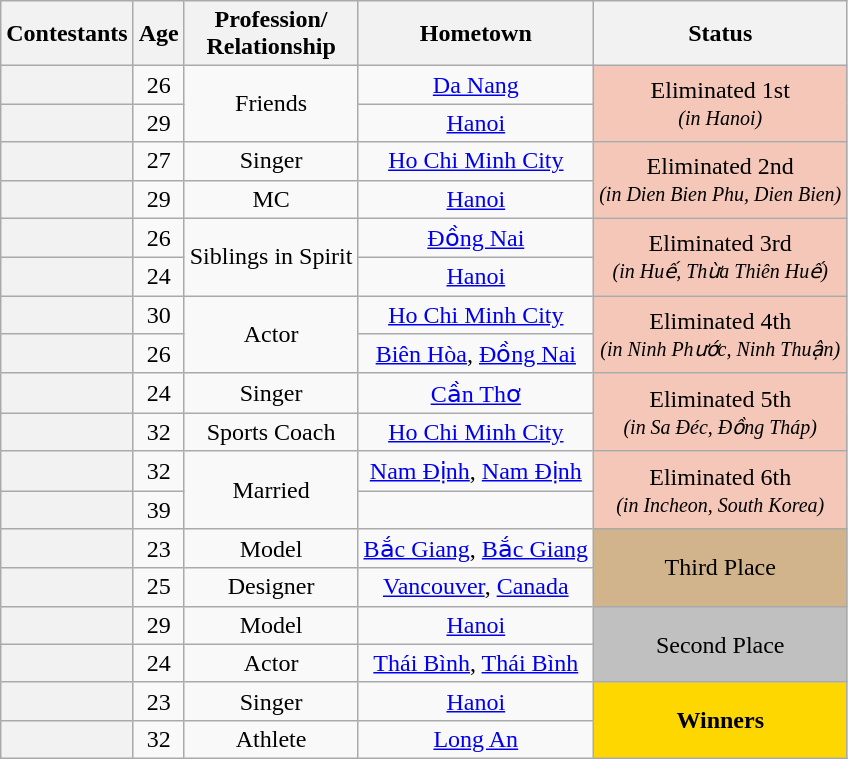<table class="wikitable sortable" style="text-align:center;">
<tr>
<th scope="col">Contestants</th>
<th scope="col">Age</th>
<th class="unsortable" scope="col">Profession/<br>Relationship</th>
<th scope="col" class="unsortable">Hometown</th>
<th scope="col">Status</th>
</tr>
<tr>
<th scope="row"></th>
<td>26</td>
<td rowspan="2">Friends</td>
<td><a href='#'>Da Nang</a></td>
<td rowspan="2" bgcolor="f4c7b8">Eliminated 1st<br><small><em>(in Hanoi)</em></small></td>
</tr>
<tr>
<th scope="row"></th>
<td>29</td>
<td><a href='#'>Hanoi</a></td>
</tr>
<tr>
<th scope="row"></th>
<td>27</td>
<td>Singer</td>
<td><a href='#'>Ho Chi Minh City</a></td>
<td rowspan="2" bgcolor="f4c7b8">Eliminated 2nd<br><small><em>(in Dien Bien Phu, Dien Bien)</em></small></td>
</tr>
<tr>
<th scope="row"></th>
<td>29</td>
<td>MC</td>
<td><a href='#'>Hanoi</a></td>
</tr>
<tr>
<th scope="row"></th>
<td>26</td>
<td rowspan="2">Siblings in Spirit</td>
<td><a href='#'>Đồng Nai</a></td>
<td rowspan="2" bgcolor="f4c7b8">Eliminated 3rd<br><small><em>(in Huế, Thừa Thiên Huế)</em></small></td>
</tr>
<tr>
<th scope="row"></th>
<td>24</td>
<td><a href='#'>Hanoi</a></td>
</tr>
<tr>
<th scope="row"></th>
<td>30</td>
<td rowspan="2">Actor</td>
<td><a href='#'>Ho Chi Minh City</a></td>
<td rowspan="2" bgcolor="f4c7b8">Eliminated 4th<br><small><em>(in Ninh Phước, Ninh Thuận)</em></small></td>
</tr>
<tr>
<th scope="row"></th>
<td>26</td>
<td><a href='#'>Biên Hòa</a>, <a href='#'>Đồng Nai</a></td>
</tr>
<tr>
<th scope="row"></th>
<td>24</td>
<td>Singer</td>
<td><a href='#'>Cần Thơ</a></td>
<td rowspan="2" bgcolor="f4c7b8">Eliminated 5th<br><small><em>(in Sa Đéc, Đồng Tháp)</em></small></td>
</tr>
<tr>
<th scope="row"></th>
<td>32</td>
<td>Sports Coach</td>
<td><a href='#'>Ho Chi Minh City</a></td>
</tr>
<tr>
<th scope="row"></th>
<td>32</td>
<td rowspan="2">Married</td>
<td><a href='#'>Nam Định</a>, <a href='#'>Nam Định</a></td>
<td rowspan="2" bgcolor="f4c7b8">Eliminated 6th<br><small><em>(in Incheon, South Korea)</em></small></td>
</tr>
<tr>
<th scope="row"></th>
<td>39</td>
<td></td>
</tr>
<tr>
<th scope="row"></th>
<td>23</td>
<td>Model</td>
<td><a href='#'>Bắc Giang</a>, <a href='#'>Bắc Giang</a></td>
<td rowspan="2" bgcolor="tan">Third Place</td>
</tr>
<tr>
<th scope="row"></th>
<td>25</td>
<td>Designer</td>
<td><a href='#'>Vancouver</a>, <a href='#'>Canada</a></td>
</tr>
<tr>
<th scope="row"></th>
<td>29</td>
<td>Model</td>
<td><a href='#'>Hanoi</a></td>
<td rowspan="2" bgcolor="silver">Second Place</td>
</tr>
<tr>
<th scope="row"></th>
<td>24</td>
<td>Actor</td>
<td><a href='#'>Thái Bình</a>, <a href='#'>Thái Bình</a></td>
</tr>
<tr>
<th scope="row"></th>
<td>23</td>
<td>Singer</td>
<td><a href='#'>Hanoi</a></td>
<td rowspan="2" bgcolor="gold"><strong>Winners</strong></td>
</tr>
<tr>
<th scope="row"></th>
<td>32</td>
<td>Athlete</td>
<td><a href='#'>Long An</a></td>
</tr>
</table>
